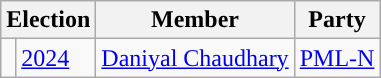<table class="wikitable">
<tr>
<th colspan="2">Election</th>
<th>Member</th>
<th>Party</th>
</tr>
<tr>
<td style="background-color: "></td>
<td><a href='#'>2024</a></td>
<td><a href='#'>Daniyal Chaudhary</a></td>
<td><a href='#'>PML-N</a></td>
</tr>
</table>
